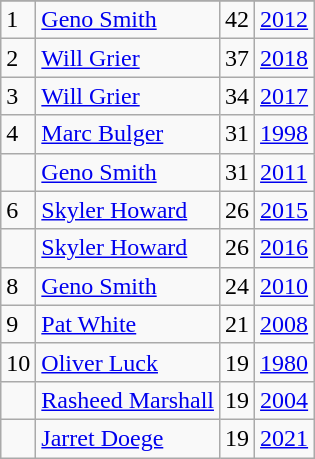<table class="wikitable">
<tr>
</tr>
<tr>
<td>1</td>
<td><a href='#'>Geno Smith</a></td>
<td>42</td>
<td><a href='#'>2012</a></td>
</tr>
<tr>
<td>2</td>
<td><a href='#'>Will Grier</a></td>
<td>37</td>
<td><a href='#'>2018</a></td>
</tr>
<tr>
<td>3</td>
<td><a href='#'>Will Grier</a></td>
<td>34</td>
<td><a href='#'>2017</a></td>
</tr>
<tr>
<td>4</td>
<td><a href='#'>Marc Bulger</a></td>
<td>31</td>
<td><a href='#'>1998</a></td>
</tr>
<tr>
<td></td>
<td><a href='#'>Geno Smith</a></td>
<td>31</td>
<td><a href='#'>2011</a></td>
</tr>
<tr>
<td>6</td>
<td><a href='#'>Skyler Howard</a></td>
<td>26</td>
<td><a href='#'>2015</a></td>
</tr>
<tr>
<td></td>
<td><a href='#'>Skyler Howard</a></td>
<td>26</td>
<td><a href='#'>2016</a></td>
</tr>
<tr>
<td>8</td>
<td><a href='#'>Geno Smith</a></td>
<td>24</td>
<td><a href='#'>2010</a></td>
</tr>
<tr>
<td>9</td>
<td><a href='#'>Pat White</a></td>
<td>21</td>
<td><a href='#'>2008</a></td>
</tr>
<tr>
<td>10</td>
<td><a href='#'>Oliver Luck</a></td>
<td>19</td>
<td><a href='#'>1980</a></td>
</tr>
<tr>
<td></td>
<td><a href='#'>Rasheed Marshall</a></td>
<td>19</td>
<td><a href='#'>2004</a></td>
</tr>
<tr>
<td></td>
<td><a href='#'>Jarret Doege</a></td>
<td>19</td>
<td><a href='#'>2021</a></td>
</tr>
</table>
